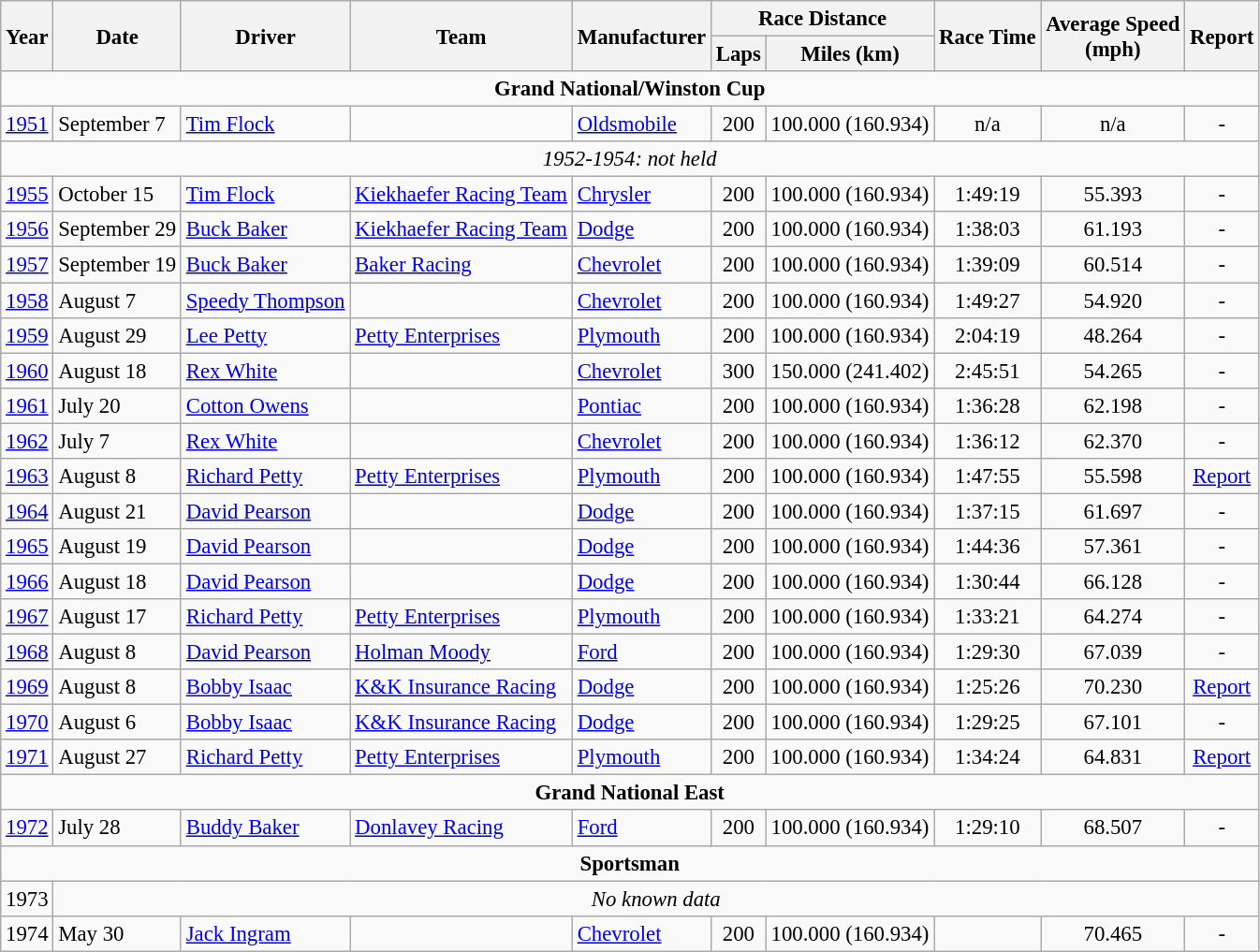<table class="wikitable" style="font-size: 95%;">
<tr>
<th rowspan="2">Year</th>
<th rowspan="2">Date</th>
<th rowspan="2">Driver</th>
<th rowspan="2">Team</th>
<th rowspan="2">Manufacturer</th>
<th colspan="2">Race Distance</th>
<th rowspan="2">Race Time</th>
<th rowspan="2">Average Speed<br>(mph)</th>
<th rowspan="2">Report</th>
</tr>
<tr>
<th>Laps</th>
<th>Miles (km)</th>
</tr>
<tr>
<td colspan=10 style="text-align:center;"><strong>Grand National/Winston Cup</strong></td>
</tr>
<tr>
<td><a href='#'>1951</a></td>
<td>September 7</td>
<td><a href='#'>Tim Flock</a></td>
<td></td>
<td><a href='#'>Oldsmobile</a></td>
<td align="center">200</td>
<td align="center">100.000 (160.934)</td>
<td align="center">n/a</td>
<td align="center">n/a</td>
<td align="center">-</td>
</tr>
<tr>
<td colspan=10 style="text-align:center;"><em>1952-1954: not held</em></td>
</tr>
<tr>
<td><a href='#'>1955</a></td>
<td>October 15</td>
<td><a href='#'>Tim Flock</a></td>
<td><a href='#'>Kiekhaefer Racing Team</a></td>
<td><a href='#'>Chrysler</a></td>
<td align="center">200</td>
<td align="center">100.000 (160.934)</td>
<td align="center">1:49:19</td>
<td align="center">55.393</td>
<td align="center">-</td>
</tr>
<tr>
<td><a href='#'>1956</a></td>
<td>September 29</td>
<td><a href='#'>Buck Baker</a></td>
<td><a href='#'>Kiekhaefer Racing Team</a></td>
<td><a href='#'>Dodge</a></td>
<td align="center">200</td>
<td align="center">100.000 (160.934)</td>
<td align="center">1:38:03</td>
<td align="center">61.193</td>
<td align="center">-</td>
</tr>
<tr>
<td><a href='#'>1957</a></td>
<td>September 19</td>
<td><a href='#'>Buck Baker</a></td>
<td><a href='#'>Baker Racing</a></td>
<td><a href='#'>Chevrolet</a></td>
<td align="center">200</td>
<td align="center">100.000 (160.934)</td>
<td align="center">1:39:09</td>
<td align="center">60.514</td>
<td align="center">-</td>
</tr>
<tr>
<td><a href='#'>1958</a></td>
<td>August 7</td>
<td><a href='#'>Speedy Thompson</a></td>
<td></td>
<td><a href='#'>Chevrolet</a></td>
<td align="center">200</td>
<td align="center">100.000 (160.934)</td>
<td align="center">1:49:27</td>
<td align="center">54.920</td>
<td align="center">-</td>
</tr>
<tr>
<td><a href='#'>1959</a></td>
<td>August 29</td>
<td><a href='#'>Lee Petty</a></td>
<td><a href='#'>Petty Enterprises</a></td>
<td><a href='#'>Plymouth</a></td>
<td align="center">200</td>
<td align="center">100.000 (160.934)</td>
<td align="center">2:04:19</td>
<td align="center">48.264</td>
<td align="center">-</td>
</tr>
<tr>
<td><a href='#'>1960</a></td>
<td>August 18</td>
<td><a href='#'>Rex White</a></td>
<td></td>
<td><a href='#'>Chevrolet</a></td>
<td align="center">300</td>
<td align="center">150.000 (241.402)</td>
<td align="center">2:45:51</td>
<td align="center">54.265</td>
<td align="center">-</td>
</tr>
<tr>
<td><a href='#'>1961</a></td>
<td>July 20</td>
<td><a href='#'>Cotton Owens</a></td>
<td></td>
<td><a href='#'>Pontiac</a></td>
<td align="center">200</td>
<td align="center">100.000 (160.934)</td>
<td align="center">1:36:28</td>
<td align="center">62.198</td>
<td align="center">-</td>
</tr>
<tr>
<td><a href='#'>1962</a></td>
<td>July 7</td>
<td><a href='#'>Rex White</a></td>
<td></td>
<td><a href='#'>Chevrolet</a></td>
<td align="center">200</td>
<td align="center">100.000 (160.934)</td>
<td align="center">1:36:12</td>
<td align="center">62.370</td>
<td align="center">-</td>
</tr>
<tr>
<td><a href='#'>1963</a></td>
<td>August 8</td>
<td><a href='#'>Richard Petty</a></td>
<td><a href='#'>Petty Enterprises</a></td>
<td><a href='#'>Plymouth</a></td>
<td align="center">200</td>
<td align="center">100.000 (160.934)</td>
<td align="center">1:47:55</td>
<td align="center">55.598</td>
<td align="center"><a href='#'>Report</a></td>
</tr>
<tr>
<td><a href='#'>1964</a></td>
<td>August 21</td>
<td><a href='#'>David Pearson</a></td>
<td></td>
<td><a href='#'>Dodge</a></td>
<td align="center">200</td>
<td align="center">100.000 (160.934)</td>
<td align="center">1:37:15</td>
<td align="center">61.697</td>
<td align="center">-</td>
</tr>
<tr>
<td><a href='#'>1965</a></td>
<td>August 19</td>
<td><a href='#'>David Pearson</a></td>
<td></td>
<td><a href='#'>Dodge</a></td>
<td align="center">200</td>
<td align="center">100.000 (160.934)</td>
<td align="center">1:44:36</td>
<td align="center">57.361</td>
<td align="center">-</td>
</tr>
<tr>
<td><a href='#'>1966</a></td>
<td>August 18</td>
<td><a href='#'>David Pearson</a></td>
<td></td>
<td><a href='#'>Dodge</a></td>
<td align="center">200</td>
<td align="center">100.000 (160.934)</td>
<td align="center">1:30:44</td>
<td align="center">66.128</td>
<td align="center">-</td>
</tr>
<tr>
<td><a href='#'>1967</a></td>
<td>August 17</td>
<td><a href='#'>Richard Petty</a></td>
<td><a href='#'>Petty Enterprises</a></td>
<td><a href='#'>Plymouth</a></td>
<td align="center">200</td>
<td align="center">100.000 (160.934)</td>
<td align="center">1:33:21</td>
<td align="center">64.274</td>
<td align="center">-</td>
</tr>
<tr>
<td><a href='#'>1968</a></td>
<td>August 8</td>
<td><a href='#'>David Pearson</a></td>
<td><a href='#'>Holman Moody</a></td>
<td><a href='#'>Ford</a></td>
<td align="center">200</td>
<td align="center">100.000 (160.934)</td>
<td align="center">1:29:30</td>
<td align="center">67.039</td>
<td align="center">-</td>
</tr>
<tr>
<td><a href='#'>1969</a></td>
<td>August 8</td>
<td><a href='#'>Bobby Isaac</a></td>
<td><a href='#'>K&K Insurance Racing</a></td>
<td><a href='#'>Dodge</a></td>
<td align="center">200</td>
<td align="center">100.000 (160.934)</td>
<td align="center">1:25:26</td>
<td align="center">70.230</td>
<td align="center"><a href='#'>Report</a></td>
</tr>
<tr>
<td><a href='#'>1970</a></td>
<td>August 6</td>
<td><a href='#'>Bobby Isaac</a></td>
<td><a href='#'>K&K Insurance Racing</a></td>
<td><a href='#'>Dodge</a></td>
<td align="center">200</td>
<td align="center">100.000 (160.934)</td>
<td align="center">1:29:25</td>
<td align="center">67.101</td>
<td align="center">-</td>
</tr>
<tr>
<td><a href='#'>1971</a></td>
<td>August 27</td>
<td><a href='#'>Richard Petty</a></td>
<td><a href='#'>Petty Enterprises</a></td>
<td><a href='#'>Plymouth</a></td>
<td align="center">200</td>
<td align="center">100.000 (160.934)</td>
<td align="center">1:34:24</td>
<td align="center">64.831</td>
<td align="center"><a href='#'>Report</a></td>
</tr>
<tr>
<td colspan=10 style="text-align:center;"><strong>Grand National East</strong></td>
</tr>
<tr>
<td><a href='#'>1972</a></td>
<td>July 28</td>
<td><a href='#'>Buddy Baker</a></td>
<td><a href='#'>Donlavey Racing</a></td>
<td><a href='#'>Ford</a></td>
<td align="center">200</td>
<td align="center">100.000 (160.934)</td>
<td align="center">1:29:10</td>
<td align="center">68.507</td>
<td align="center">-</td>
</tr>
<tr>
<td colspan=10 style="text-align:center;"><strong>Sportsman</strong></td>
</tr>
<tr>
<td>1973</td>
<td colspan=9 style="text-align:center;"><em>No known data</em></td>
</tr>
<tr>
<td>1974</td>
<td>May 30</td>
<td><a href='#'>Jack Ingram</a></td>
<td></td>
<td><a href='#'>Chevrolet</a></td>
<td align="center">200</td>
<td align="center">100.000 (160.934)</td>
<td align="center"></td>
<td align="center">70.465</td>
<td align="center">-</td>
</tr>
</table>
